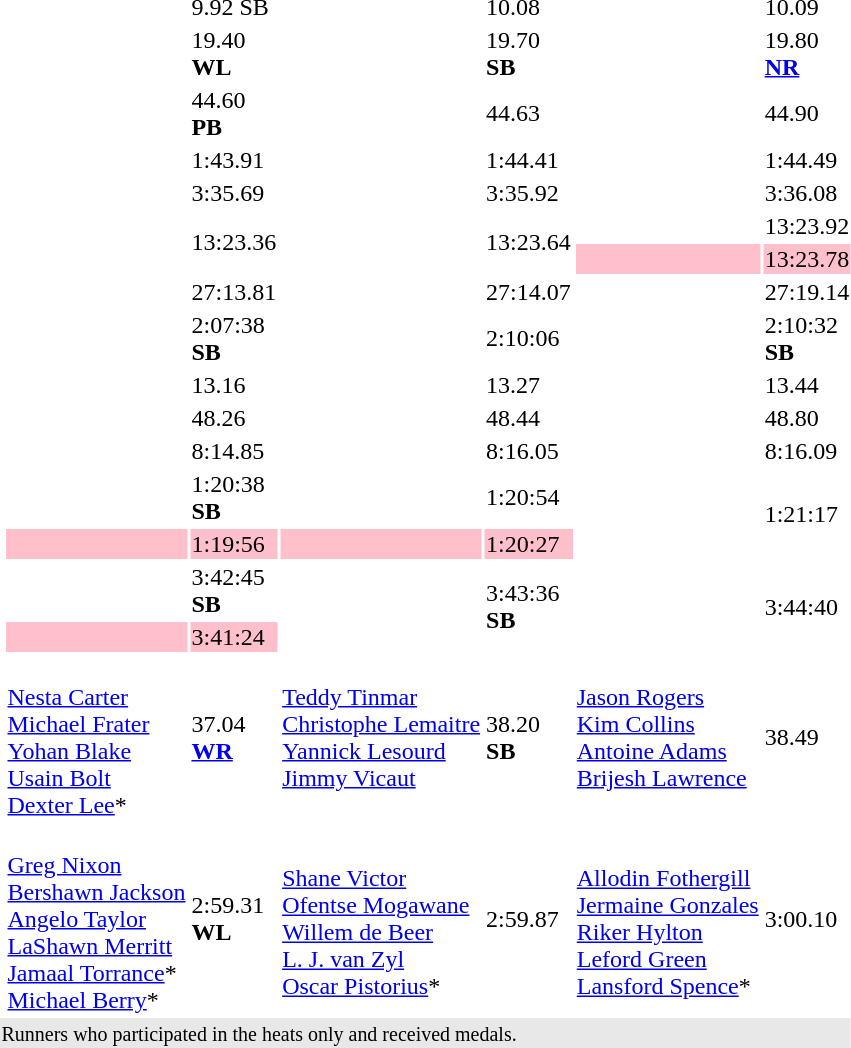<table>
<tr>
<td></td>
<td></td>
<td>9.92 SB</td>
<td></td>
<td>10.08</td>
<td></td>
<td>10.09</td>
</tr>
<tr>
<td></td>
<td></td>
<td>19.40 <br> <strong>WL</strong></td>
<td></td>
<td>19.70 <br> <strong>SB</strong></td>
<td></td>
<td>19.80 <br> <strong><a href='#'>NR</a></strong></td>
</tr>
<tr>
<td></td>
<td></td>
<td>44.60 <br> <strong>PB</strong></td>
<td></td>
<td>44.63</td>
<td></td>
<td>44.90</td>
</tr>
<tr>
<td></td>
<td></td>
<td>1:43.91</td>
<td></td>
<td>1:44.41</td>
<td></td>
<td>1:44.49</td>
</tr>
<tr>
<td></td>
<td></td>
<td>3:35.69</td>
<td></td>
<td>3:35.92</td>
<td></td>
<td>3:36.08</td>
</tr>
<tr>
<td rowspan=2></td>
<td rowspan=2></td>
<td rowspan=2>13:23.36</td>
<td rowspan=2></td>
<td rowspan=2>13:23.64</td>
<td></td>
<td>13:23.92</td>
</tr>
<tr bgcolor=pink>
<td></td>
<td>13:23.78</td>
</tr>
<tr>
<td></td>
<td></td>
<td>27:13.81</td>
<td></td>
<td>27:14.07</td>
<td></td>
<td>27:19.14</td>
</tr>
<tr>
<td></td>
<td></td>
<td>2:07:38 <br> <strong>SB</strong></td>
<td></td>
<td>2:10:06</td>
<td></td>
<td>2:10:32 <br> <strong>SB</strong></td>
</tr>
<tr>
<td></td>
<td></td>
<td>13.16</td>
<td></td>
<td>13.27</td>
<td></td>
<td>13.44</td>
</tr>
<tr>
<td></td>
<td></td>
<td>48.26</td>
<td></td>
<td>48.44</td>
<td></td>
<td>48.80</td>
</tr>
<tr>
<td></td>
<td></td>
<td>8:14.85</td>
<td></td>
<td>8:16.05</td>
<td></td>
<td>8:16.09</td>
</tr>
<tr>
<td rowspan=2></td>
<td></td>
<td>1:20:38<br><strong>SB</strong></td>
<td></td>
<td>1:20:54</td>
<td rowspan=2></td>
<td rowspan=2>1:21:17</td>
</tr>
<tr bgcolor=pink>
<td></td>
<td>1:19:56</td>
<td></td>
<td>1:20:27</td>
</tr>
<tr>
<td rowspan=2></td>
<td></td>
<td>3:42:45 <br><strong>SB</strong></td>
<td rowspan=2></td>
<td rowspan=2>3:43:36 <br><strong>SB</strong></td>
<td rowspan=2></td>
<td rowspan=2>3:44:40</td>
</tr>
<tr bgcolor=pink>
<td></td>
<td>3:41:24</td>
</tr>
<tr>
<td></td>
<td><br><a href='#'>Nesta Carter</a><br><a href='#'>Michael Frater</a><br><a href='#'>Yohan Blake</a><br><a href='#'>Usain Bolt</a><br><a href='#'>Dexter Lee</a>*</td>
<td>37.04 <br> <strong><a href='#'>WR</a></strong></td>
<td valign=top><br><a href='#'>Teddy Tinmar</a><br><a href='#'>Christophe Lemaitre</a><br><a href='#'>Yannick Lesourd</a><br><a href='#'>Jimmy Vicaut</a></td>
<td>38.20 <br> <strong>SB</strong></td>
<td valign=top><br><a href='#'>Jason Rogers</a><br><a href='#'>Kim Collins</a><br><a href='#'>Antoine Adams</a><br><a href='#'>Brijesh Lawrence</a></td>
<td>38.49</td>
</tr>
<tr>
<td></td>
<td><br><a href='#'>Greg Nixon</a><br><a href='#'>Bershawn Jackson</a><br><a href='#'>Angelo Taylor</a><br><a href='#'>LaShawn Merritt</a><br><a href='#'>Jamaal Torrance</a>*<br><a href='#'>Michael Berry</a>*</td>
<td>2:59.31 <br> <strong>WL</strong></td>
<td><br><a href='#'>Shane Victor</a><br><a href='#'>Ofentse Mogawane</a><br><a href='#'>Willem de Beer</a><br><a href='#'>L. J. van Zyl</a><br><a href='#'>Oscar Pistorius</a>* <br></td>
<td>2:59.87</td>
<td><br><a href='#'>Allodin Fothergill</a><br><a href='#'>Jermaine Gonzales</a><br><a href='#'>Riker Hylton</a><br><a href='#'>Leford Green</a><br><a href='#'>Lansford Spence</a>*<br></td>
<td>3:00.10</td>
</tr>
<tr style="background:#e8e8e8;">
<td colspan=7> <small>Runners who participated in the heats only and received medals.</small></td>
</tr>
</table>
